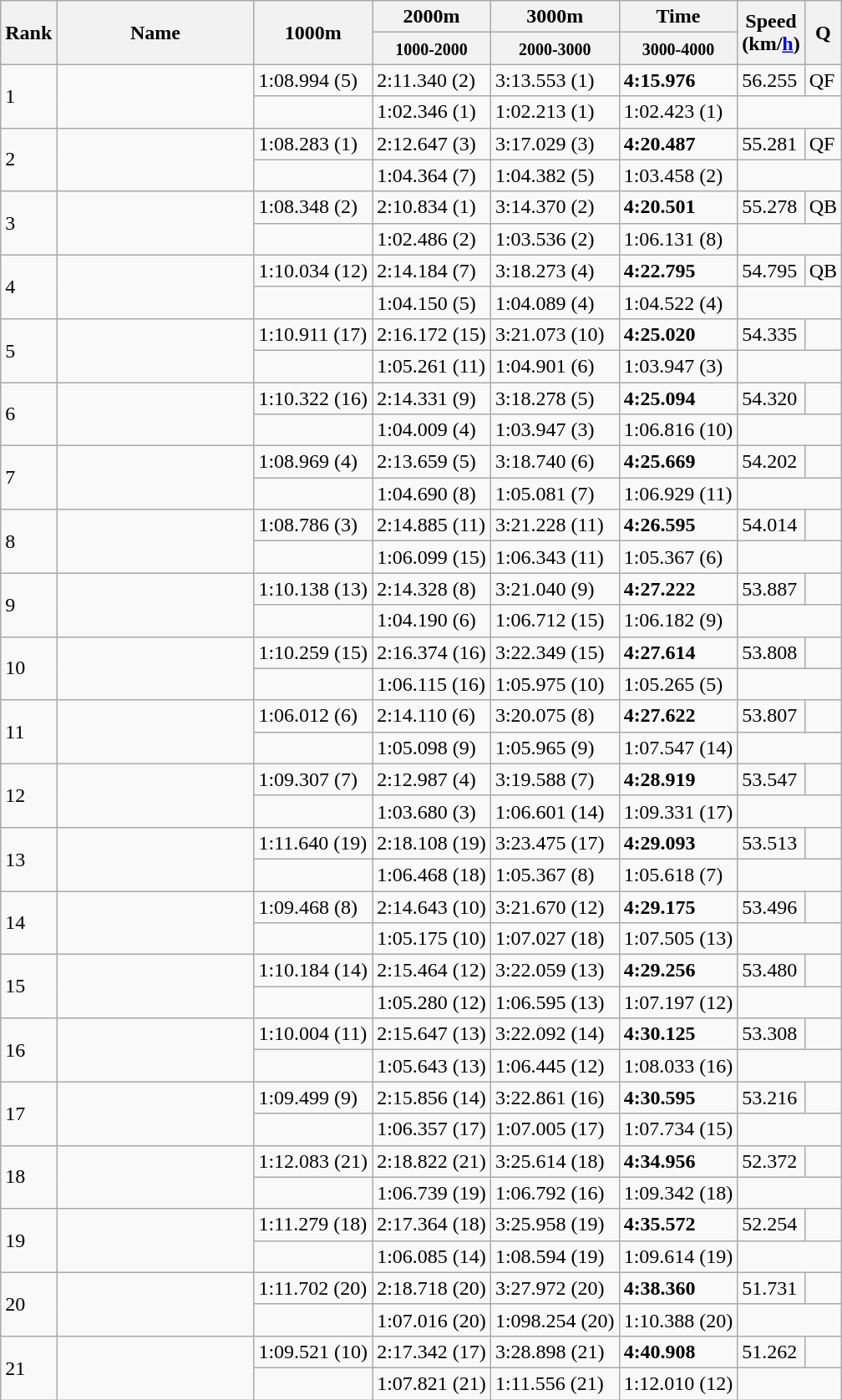<table class="wikitable">
<tr>
<th rowspan=2 width=20>Rank</th>
<th rowspan=2 width=150>Name</th>
<th rowspan=2>1000m</th>
<th>2000m</th>
<th>3000m</th>
<th>Time</th>
<th rowspan=2>Speed<br>(km/<a href='#'>h</a>)</th>
<th rowspan=2 width=20>Q</th>
</tr>
<tr>
<th><small>1000-2000</small></th>
<th><small>2000-3000</small></th>
<th><small>3000-4000</small></th>
</tr>
<tr>
<td rowspan=2>1</td>
<td rowspan=2></td>
<td>1:08.994 (5)</td>
<td>2:11.340 (2)</td>
<td>3:13.553 (1)</td>
<td><strong>4:15.976</strong></td>
<td>56.255</td>
<td>QF</td>
</tr>
<tr>
<td></td>
<td>1:02.346 (1)</td>
<td>1:02.213 (1)</td>
<td>1:02.423 (1)</td>
<td colspan=2></td>
</tr>
<tr>
<td rowspan=2>2</td>
<td rowspan=2></td>
<td>1:08.283 (1)</td>
<td>2:12.647 (3)</td>
<td>3:17.029 (3)</td>
<td><strong>4:20.487</strong></td>
<td>55.281</td>
<td>QF</td>
</tr>
<tr>
<td></td>
<td>1:04.364 (7)</td>
<td>1:04.382 (5)</td>
<td>1:03.458 (2)</td>
<td colspan=2></td>
</tr>
<tr>
<td rowspan=2>3</td>
<td rowspan=2></td>
<td>1:08.348 (2)</td>
<td>2:10.834 (1)</td>
<td>3:14.370 (2)</td>
<td><strong>4:20.501</strong></td>
<td>55.278</td>
<td>QB</td>
</tr>
<tr>
<td></td>
<td>1:02.486 (2)</td>
<td>1:03.536 (2)</td>
<td>1:06.131 (8)</td>
<td colspan=2></td>
</tr>
<tr>
<td rowspan=2>4</td>
<td rowspan=2></td>
<td>1:10.034 (12)</td>
<td>2:14.184 (7)</td>
<td>3:18.273 (4)</td>
<td><strong>4:22.795</strong></td>
<td>54.795</td>
<td>QB</td>
</tr>
<tr>
<td></td>
<td>1:04.150 (5)</td>
<td>1:04.089 (4)</td>
<td>1:04.522 (4)</td>
<td colspan=2></td>
</tr>
<tr>
<td rowspan=2>5</td>
<td rowspan=2></td>
<td>1:10.911 (17)</td>
<td>2:16.172 (15)</td>
<td>3:21.073 (10)</td>
<td><strong>4:25.020</strong></td>
<td>54.335</td>
<td></td>
</tr>
<tr>
<td></td>
<td>1:05.261 (11)</td>
<td>1:04.901 (6)</td>
<td>1:03.947 (3)</td>
<td colspan=2></td>
</tr>
<tr>
<td rowspan=2>6</td>
<td rowspan=2></td>
<td>1:10.322 (16)</td>
<td>2:14.331 (9)</td>
<td>3:18.278 (5)</td>
<td><strong>4:25.094</strong></td>
<td>54.320</td>
<td></td>
</tr>
<tr>
<td></td>
<td>1:04.009 (4)</td>
<td>1:03.947 (3)</td>
<td>1:06.816 (10)</td>
<td colspan=2></td>
</tr>
<tr>
<td rowspan=2>7</td>
<td rowspan=2></td>
<td>1:08.969 (4)</td>
<td>2:13.659 (5)</td>
<td>3:18.740 (6)</td>
<td><strong>4:25.669</strong></td>
<td>54.202</td>
<td></td>
</tr>
<tr>
<td></td>
<td>1:04.690 (8)</td>
<td>1:05.081 (7)</td>
<td>1:06.929 (11)</td>
<td colspan=2></td>
</tr>
<tr>
<td rowspan=2>8</td>
<td rowspan=2></td>
<td>1:08.786 (3)</td>
<td>2:14.885 (11)</td>
<td>3:21.228 (11)</td>
<td><strong>4:26.595</strong></td>
<td>54.014</td>
<td></td>
</tr>
<tr>
<td></td>
<td>1:06.099 (15)</td>
<td>1:06.343 (11)</td>
<td>1:05.367 (6)</td>
<td colspan=2></td>
</tr>
<tr>
<td rowspan=2>9</td>
<td rowspan=2></td>
<td>1:10.138 (13)</td>
<td>2:14.328 (8)</td>
<td>3:21.040 (9)</td>
<td><strong>4:27.222</strong></td>
<td>53.887</td>
<td></td>
</tr>
<tr>
<td></td>
<td>1:04.190 (6)</td>
<td>1:06.712 (15)</td>
<td>1:06.182 (9)</td>
<td colspan=2></td>
</tr>
<tr>
<td rowspan=2>10</td>
<td rowspan=2></td>
<td>1:10.259 (15)</td>
<td>2:16.374 (16)</td>
<td>3:22.349 (15)</td>
<td><strong>4:27.614</strong></td>
<td>53.808</td>
<td></td>
</tr>
<tr>
<td></td>
<td>1:06.115 (16)</td>
<td>1:05.975 (10)</td>
<td>1:05.265 (5)</td>
<td colspan=2></td>
</tr>
<tr>
<td rowspan=2>11</td>
<td rowspan=2></td>
<td>1:06.012 (6)</td>
<td>2:14.110 (6)</td>
<td>3:20.075 (8)</td>
<td><strong>4:27.622</strong></td>
<td>53.807</td>
<td></td>
</tr>
<tr>
<td></td>
<td>1:05.098 (9)</td>
<td>1:05.965 (9)</td>
<td>1:07.547 (14)</td>
<td colspan=2></td>
</tr>
<tr>
<td rowspan=2>12</td>
<td rowspan=2></td>
<td>1:09.307 (7)</td>
<td>2:12.987 (4)</td>
<td>3:19.588 (7)</td>
<td><strong>4:28.919</strong></td>
<td>53.547</td>
<td></td>
</tr>
<tr>
<td></td>
<td>1:03.680 (3)</td>
<td>1:06.601 (14)</td>
<td>1:09.331 (17)</td>
<td colspan=2></td>
</tr>
<tr>
<td rowspan=2>13</td>
<td rowspan=2></td>
<td>1:11.640 (19)</td>
<td>2:18.108 (19)</td>
<td>3:23.475 (17)</td>
<td><strong>4:29.093</strong></td>
<td>53.513</td>
<td></td>
</tr>
<tr>
<td></td>
<td>1:06.468 (18)</td>
<td>1:05.367 (8)</td>
<td>1:05.618 (7)</td>
<td colspan=2></td>
</tr>
<tr>
<td rowspan=2>14</td>
<td rowspan=2></td>
<td>1:09.468 (8)</td>
<td>2:14.643 (10)</td>
<td>3:21.670 (12)</td>
<td><strong>4:29.175</strong></td>
<td>53.496</td>
<td></td>
</tr>
<tr>
<td></td>
<td>1:05.175 (10)</td>
<td>1:07.027 (18)</td>
<td>1:07.505 (13)</td>
<td colspan=2></td>
</tr>
<tr>
<td rowspan=2>15</td>
<td rowspan=2></td>
<td>1:10.184 (14)</td>
<td>2:15.464 (12)</td>
<td>3:22.059 (13)</td>
<td><strong>4:29.256</strong></td>
<td>53.480</td>
<td></td>
</tr>
<tr>
<td></td>
<td>1:05.280 (12)</td>
<td>1:06.595 (13)</td>
<td>1:07.197 (12)</td>
<td colspan=2></td>
</tr>
<tr>
<td rowspan=2>16</td>
<td rowspan=2></td>
<td>1:10.004 (11)</td>
<td>2:15.647 (13)</td>
<td>3:22.092 (14)</td>
<td><strong>4:30.125</strong></td>
<td>53.308</td>
<td></td>
</tr>
<tr>
<td></td>
<td>1:05.643 (13)</td>
<td>1:06.445 (12)</td>
<td>1:08.033 (16)</td>
<td colspan=2></td>
</tr>
<tr>
<td rowspan=2>17</td>
<td rowspan=2></td>
<td>1:09.499 (9)</td>
<td>2:15.856 (14)</td>
<td>3:22.861 (16)</td>
<td><strong>4:30.595</strong></td>
<td>53.216</td>
<td></td>
</tr>
<tr>
<td></td>
<td>1:06.357 (17)</td>
<td>1:07.005 (17)</td>
<td>1:07.734 (15)</td>
<td colspan=2></td>
</tr>
<tr>
<td rowspan=2>18</td>
<td rowspan=2></td>
<td>1:12.083 (21)</td>
<td>2:18.822 (21)</td>
<td>3:25.614 (18)</td>
<td><strong>4:34.956</strong></td>
<td>52.372</td>
<td></td>
</tr>
<tr>
<td></td>
<td>1:06.739 (19)</td>
<td>1:06.792 (16)</td>
<td>1:09.342 (18)</td>
<td colspan=2></td>
</tr>
<tr>
<td rowspan=2>19</td>
<td rowspan=2></td>
<td>1:11.279 (18)</td>
<td>2:17.364 (18)</td>
<td>3:25.958 (19)</td>
<td><strong>4:35.572</strong></td>
<td>52.254</td>
<td></td>
</tr>
<tr>
<td></td>
<td>1:06.085 (14)</td>
<td>1:08.594 (19)</td>
<td>1:09.614 (19)</td>
<td colspan=2></td>
</tr>
<tr>
<td rowspan=2>20</td>
<td rowspan=2></td>
<td>1:11.702 (20)</td>
<td>2:18.718 (20)</td>
<td>3:27.972 (20)</td>
<td><strong>4:38.360</strong></td>
<td>51.731</td>
<td></td>
</tr>
<tr>
<td></td>
<td>1:07.016 (20)</td>
<td>1:098.254 (20)</td>
<td>1:10.388 (20)</td>
<td colspan=2></td>
</tr>
<tr>
<td rowspan=2>21</td>
<td rowspan=2></td>
<td>1:09.521 (10)</td>
<td>2:17.342 (17)</td>
<td>3:28.898 (21)</td>
<td><strong>4:40.908</strong></td>
<td>51.262</td>
<td></td>
</tr>
<tr>
<td></td>
<td>1:07.821 (21)</td>
<td>1:11.556 (21)</td>
<td>1:12.010 (12)</td>
<td colspan=2></td>
</tr>
</table>
